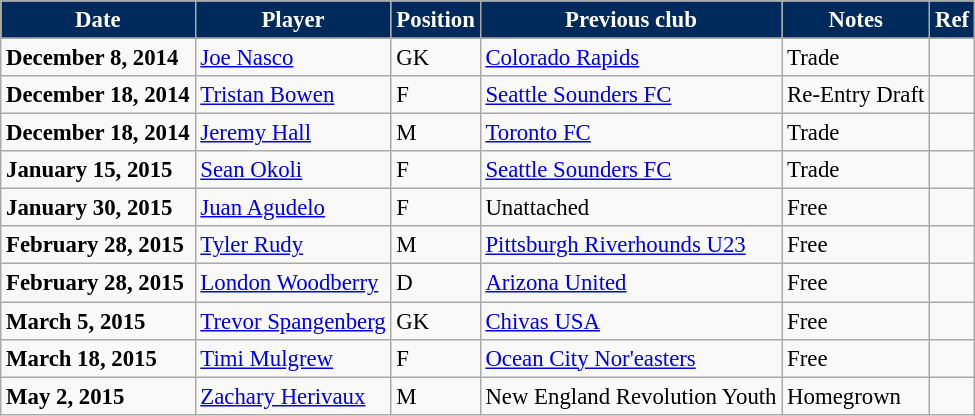<table class="wikitable" style="text-align:left; font-size:95%;">
<tr>
<th style="background:#002A5C; color:white;">Date</th>
<th style="background:#002A5C; color:white;">Player</th>
<th style="background:#002A5C; color:white;">Position</th>
<th style="background:#002A5C; color:white;">Previous club</th>
<th style="background:#002A5C; color:white;">Notes</th>
<th style="background:#002A5C; color:white;">Ref</th>
</tr>
<tr>
</tr>
<tr>
<td><strong>December 8, 2014</strong></td>
<td> <a href='#'>Joe Nasco</a></td>
<td>GK</td>
<td><a href='#'>Colorado Rapids</a></td>
<td>Trade</td>
<td></td>
</tr>
<tr>
<td><strong>December 18, 2014</strong></td>
<td> <a href='#'>Tristan Bowen</a></td>
<td>F</td>
<td><a href='#'>Seattle Sounders FC</a></td>
<td>Re-Entry Draft</td>
<td></td>
</tr>
<tr>
<td><strong>December 18, 2014</strong></td>
<td> <a href='#'>Jeremy Hall</a></td>
<td>M</td>
<td><a href='#'>Toronto FC</a></td>
<td>Trade</td>
<td></td>
</tr>
<tr>
<td><strong>January 15, 2015</strong></td>
<td> <a href='#'>Sean Okoli</a></td>
<td>F</td>
<td><a href='#'>Seattle Sounders FC</a></td>
<td>Trade</td>
<td></td>
</tr>
<tr>
<td><strong>January 30, 2015</strong></td>
<td> <a href='#'>Juan Agudelo</a></td>
<td>F</td>
<td>Unattached</td>
<td>Free</td>
<td></td>
</tr>
<tr>
<td><strong>February 28, 2015</strong></td>
<td> <a href='#'>Tyler Rudy</a></td>
<td>M</td>
<td><a href='#'>Pittsburgh Riverhounds U23</a></td>
<td>Free</td>
<td></td>
</tr>
<tr>
<td><strong>February 28, 2015</strong></td>
<td> <a href='#'>London Woodberry</a></td>
<td>D</td>
<td><a href='#'>Arizona United</a></td>
<td>Free</td>
<td></td>
</tr>
<tr>
<td><strong>March 5, 2015</strong></td>
<td> <a href='#'>Trevor Spangenberg</a></td>
<td>GK</td>
<td><a href='#'>Chivas USA</a></td>
<td>Free</td>
<td></td>
</tr>
<tr>
<td><strong>March 18, 2015</strong></td>
<td> <a href='#'>Timi Mulgrew</a></td>
<td>F</td>
<td><a href='#'>Ocean City Nor'easters</a></td>
<td>Free</td>
<td></td>
</tr>
<tr>
<td><strong>May 2, 2015</strong></td>
<td> <a href='#'>Zachary Herivaux</a></td>
<td>M</td>
<td>New England Revolution Youth</td>
<td>Homegrown</td>
<td></td>
</tr>
</table>
